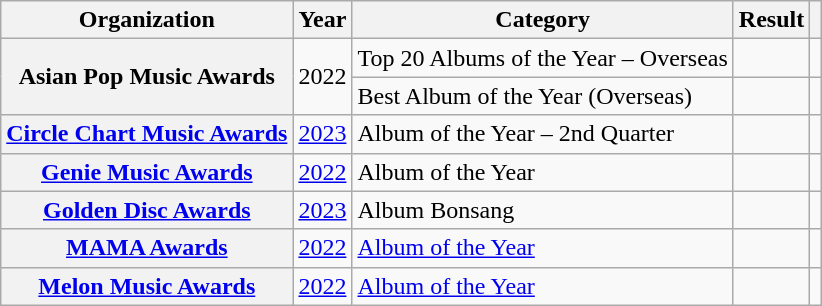<table class="wikitable plainrowheaders sortable">
<tr>
<th scope="col">Organization</th>
<th scope="col">Year</th>
<th scope="col">Category</th>
<th scope="col">Result</th>
<th scope="col" class="unsortable"></th>
</tr>
<tr>
<th scope="row" rowspan="2">Asian Pop Music Awards</th>
<td style="text-align:center" rowspan="2">2022</td>
<td>Top 20 Albums of the Year – Overseas</td>
<td></td>
<td style="text-align:center"></td>
</tr>
<tr>
<td>Best Album of the Year (Overseas)</td>
<td></td>
<td style="text-align:center;"></td>
</tr>
<tr>
<th scope="row"><a href='#'>Circle Chart Music Awards</a></th>
<td style="text-align:center"><a href='#'>2023</a></td>
<td>Album of the Year – 2nd Quarter</td>
<td></td>
<td style="text-align:center;"></td>
</tr>
<tr>
<th scope="row"><a href='#'>Genie Music Awards</a></th>
<td style="text-align:center"><a href='#'>2022</a></td>
<td>Album of the Year</td>
<td></td>
<td style="text-align:center"></td>
</tr>
<tr>
<th scope="row"><a href='#'>Golden Disc Awards</a></th>
<td style="text-align:center"><a href='#'>2023</a></td>
<td>Album Bonsang</td>
<td></td>
<td style="text-align:center"></td>
</tr>
<tr>
<th scope="row"><a href='#'>MAMA Awards</a></th>
<td style="text-align:center"><a href='#'>2022</a></td>
<td><a href='#'>Album of the Year</a></td>
<td></td>
<td style="text-align:center"></td>
</tr>
<tr>
<th scope="row"><a href='#'>Melon Music Awards</a></th>
<td style="text-align:center"><a href='#'>2022</a></td>
<td><a href='#'>Album of the Year</a></td>
<td></td>
<td rowspan="6" align="center"></td>
</tr>
</table>
